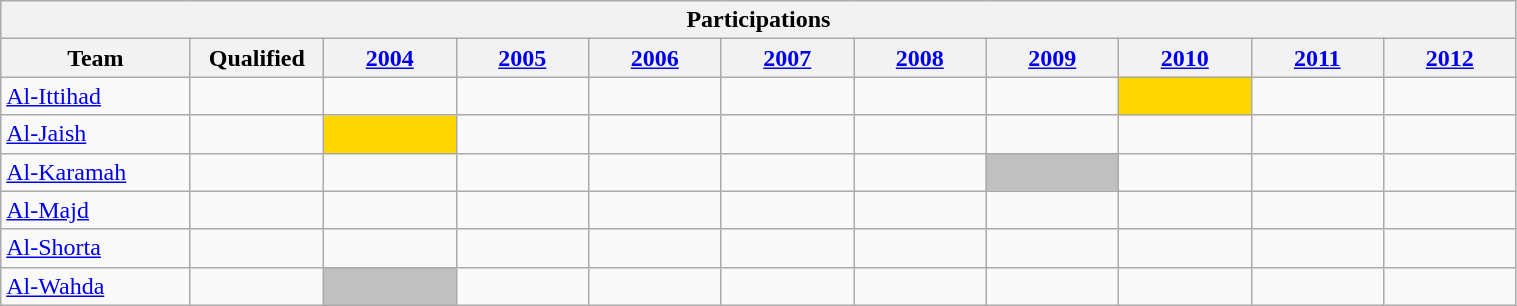<table width=80% class="wikitable" style="text-align:">
<tr>
<th colspan=11>Participations</th>
</tr>
<tr>
<th width=10%>Team</th>
<th width=7%>Qualified</th>
<th width=7%><a href='#'>2004</a></th>
<th width=7%><a href='#'>2005</a></th>
<th width=7%><a href='#'>2006</a></th>
<th width=7%><a href='#'>2007</a></th>
<th width=7%><a href='#'>2008</a></th>
<th width=7%><a href='#'>2009</a></th>
<th width=7%><a href='#'>2010</a></th>
<th width=7%><a href='#'>2011</a></th>
<th width=7%><a href='#'>2012</a></th>
</tr>
<tr>
<td> <a href='#'>Al-Ittihad</a></td>
<td></td>
<td></td>
<td></td>
<td></td>
<td></td>
<td></td>
<td></td>
<td bgcolor=gold></td>
<td></td>
<td></td>
</tr>
<tr>
<td> <a href='#'>Al-Jaish</a></td>
<td></td>
<td bgcolor=gold></td>
<td></td>
<td></td>
<td></td>
<td></td>
<td></td>
<td></td>
<td></td>
<td></td>
</tr>
<tr>
<td> <a href='#'>Al-Karamah</a></td>
<td></td>
<td></td>
<td></td>
<td></td>
<td></td>
<td></td>
<td bgcolor=silver></td>
<td></td>
<td></td>
<td></td>
</tr>
<tr>
<td> <a href='#'>Al-Majd</a></td>
<td></td>
<td></td>
<td></td>
<td></td>
<td></td>
<td></td>
<td></td>
<td></td>
<td></td>
<td></td>
</tr>
<tr>
<td> <a href='#'>Al-Shorta</a></td>
<td></td>
<td></td>
<td></td>
<td></td>
<td></td>
<td></td>
<td></td>
<td></td>
<td></td>
<td></td>
</tr>
<tr>
<td> <a href='#'>Al-Wahda</a></td>
<td></td>
<td bgcolor=silver></td>
<td></td>
<td></td>
<td></td>
<td></td>
<td></td>
<td></td>
<td></td>
<td></td>
</tr>
</table>
